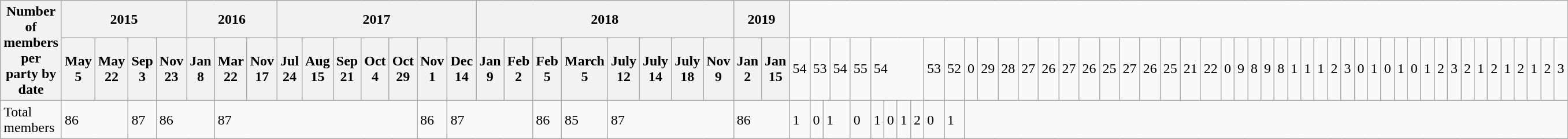<table class="wikitable">
<tr>
<th colspan=2 rowspan=2>Number of members<br>per party by date</th>
<th colspan=4>2015</th>
<th colspan=3>2016</th>
<th colspan=7>2017</th>
<th colspan=8>2018</th>
<th colspan=2>2019</th>
</tr>
<tr>
<th>May 5</th>
<th>May 22</th>
<th>Sep 3</th>
<th>Nov 23</th>
<th>Jan 8</th>
<th>Mar 22</th>
<th>Nov 17</th>
<th>Jul 24</th>
<th>Aug 15</th>
<th>Sep 21</th>
<th>Oct 4</th>
<th>Oct 29</th>
<th>Nov 1</th>
<th>Dec 14</th>
<th>Jan 9</th>
<th>Feb 2</th>
<th>Feb 5</th>
<th>March 5</th>
<th>July 12</th>
<th>July 14</th>
<th>July 18</th>
<th>Nov 9</th>
<th>Jan 2</th>
<th>Jan 15<br></th>
<td>54</td>
<td colspan=3>53</td>
<td colspan=2>54</td>
<td colspan=4>55</td>
<td colspan=11>54</td>
<td>53</td>
<td colspan=2>52<br></td>
<td colspan=7>0</td>
<td>29</td>
<td>28</td>
<td colspan=3>27</td>
<td>26</td>
<td colspan=2>27</td>
<td colspan=2>26</td>
<td>25</td>
<td>27</td>
<td colspan=4>26</td>
<td>25<br></td>
<td colspan=2>21</td>
<td colspan=5>22</td>
<td colspan=17>0<br></td>
<td colspan=3>9</td>
<td colspan=2>8</td>
<td>9</td>
<td>8</td>
<td colspan=17>1<br></td>
<td colspan=24>1<br></td>
<td colspan=11>1</td>
<td colspan=3>2</td>
<td colspan=10>3<br></td>
<td colspan=20>0</td>
<td colspan=4>1<br></td>
<td>0</td>
<td colspan=3>1</td>
<td colspan=4>0</td>
<td>1</td>
<td>2</td>
<td>3</td>
<td colspan=3>2</td>
<td>1</td>
<td>2</td>
<td colspan=3>1</td>
<td>2</td>
<td>1</td>
<td colspan=2>2</td>
<td>3</td>
</tr>
<tr>
<td colspan="2">Total members</td>
<td colspan=2>86</td>
<td>87</td>
<td colspan=2>86</td>
<td colspan=7>87</td>
<td>86</td>
<td colspan=3>87</td>
<td>86</td>
<td>85</td>
<td colspan=4>87</td>
<td colspan=2>86<br></td>
<td colspan=2>1</td>
<td>0</td>
<td colspan=2>1</td>
<td colspan=7>0</td>
<td>1</td>
<td colspan=3>0</td>
<td>1</td>
<td>2</td>
<td colspan=4>0</td>
<td colspan=2>1<br></td>
</tr>
</table>
